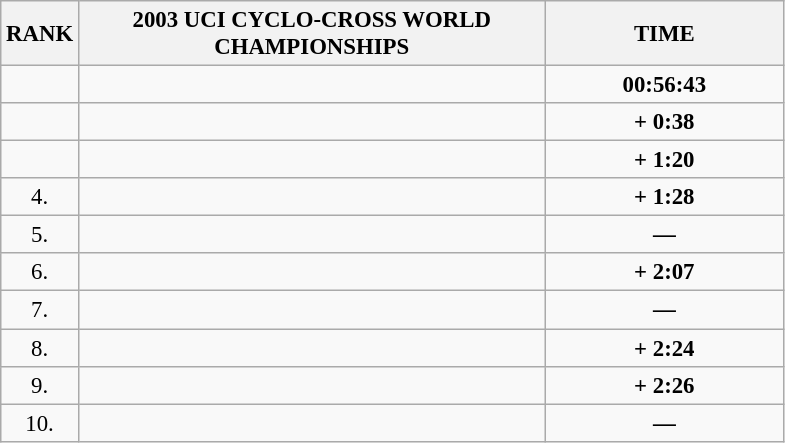<table class="wikitable" style="font-size:95%;">
<tr>
<th>RANK</th>
<th align="left" style="width: 20em">2003 UCI CYCLO-CROSS WORLD CHAMPIONSHIPS</th>
<th align="left" style="width: 10em">TIME</th>
</tr>
<tr>
<td align="center"></td>
<td></td>
<td align="center"><strong>00:56:43</strong></td>
</tr>
<tr>
<td align="center"></td>
<td></td>
<td align="center"><strong>+ 0:38</strong></td>
</tr>
<tr>
<td align="center"></td>
<td></td>
<td align="center"><strong>+ 1:20</strong></td>
</tr>
<tr>
<td align="center">4.</td>
<td></td>
<td align="center"><strong>+ 1:28</strong></td>
</tr>
<tr>
<td align="center">5.</td>
<td></td>
<td align="center"><strong>—</strong></td>
</tr>
<tr>
<td align="center">6.</td>
<td></td>
<td align="center"><strong>+ 2:07</strong></td>
</tr>
<tr>
<td align="center">7.</td>
<td></td>
<td align="center"><strong>—</strong></td>
</tr>
<tr>
<td align="center">8.</td>
<td></td>
<td align="center"><strong>+ 2:24</strong></td>
</tr>
<tr>
<td align="center">9.</td>
<td></td>
<td align="center"><strong>+ 2:26</strong></td>
</tr>
<tr>
<td align="center">10.</td>
<td></td>
<td align="center"><strong>—</strong></td>
</tr>
</table>
